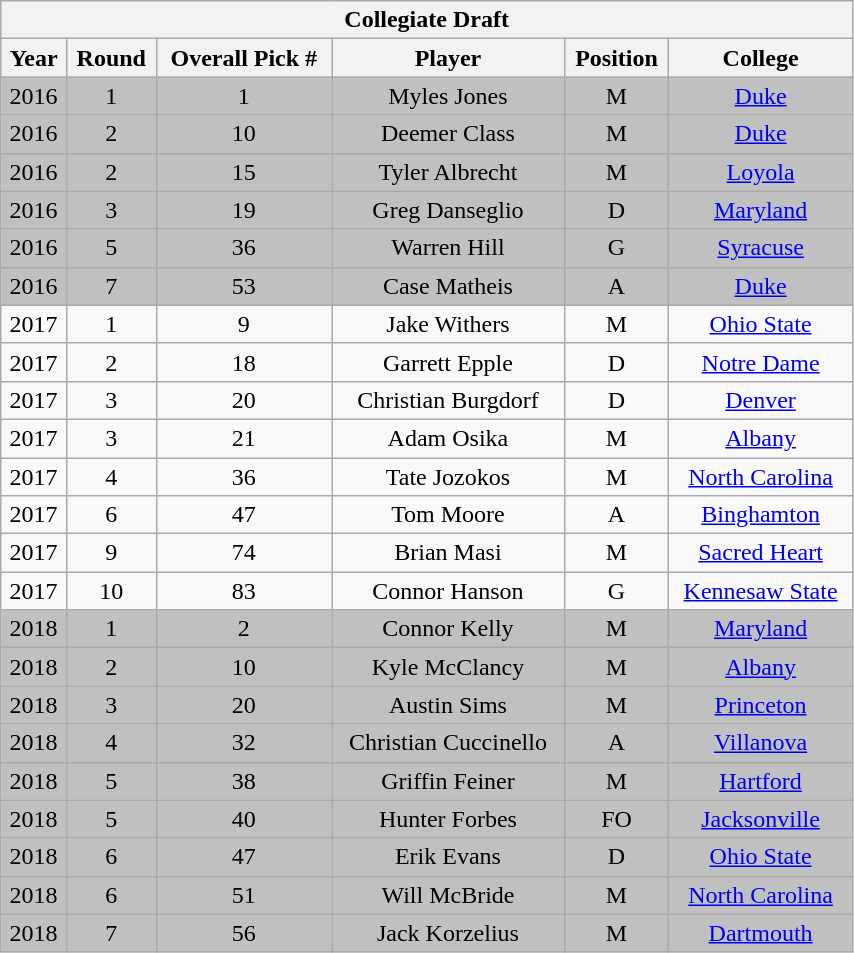<table class="wikitable collapsible autocollapse" style="width: 45%; text-align: center">
<tr>
<th colspan="6">Collegiate Draft</th>
</tr>
<tr>
<th>Year</th>
<th>Round</th>
<th>Overall Pick #</th>
<th>Player</th>
<th>Position</th>
<th>College</th>
</tr>
<tr style="background-color:#c0c0c0;">
<td>2016</td>
<td>1</td>
<td>1</td>
<td>Myles Jones</td>
<td>M</td>
<td><a href='#'>Duke</a></td>
</tr>
<tr style="background-color:#c0c0c0;">
<td>2016</td>
<td>2</td>
<td>10</td>
<td>Deemer Class</td>
<td>M</td>
<td><a href='#'>Duke</a></td>
</tr>
<tr style="background-color:#c0c0c0;">
<td>2016</td>
<td>2</td>
<td>15</td>
<td>Tyler Albrecht</td>
<td>M</td>
<td><a href='#'>Loyola</a></td>
</tr>
<tr style="background-color:#c0c0c0;">
<td>2016</td>
<td>3</td>
<td>19</td>
<td>Greg Danseglio</td>
<td>D</td>
<td><a href='#'>Maryland</a></td>
</tr>
<tr style="background-color:#c0c0c0;">
<td>2016</td>
<td>5</td>
<td>36</td>
<td>Warren Hill</td>
<td>G</td>
<td><a href='#'>Syracuse</a></td>
</tr>
<tr style="background-color:#c0c0c0;">
<td>2016</td>
<td>7</td>
<td>53</td>
<td>Case Matheis</td>
<td>A</td>
<td><a href='#'>Duke</a></td>
</tr>
<tr>
<td>2017</td>
<td>1</td>
<td>9</td>
<td>Jake Withers</td>
<td>M</td>
<td><a href='#'>Ohio State</a></td>
</tr>
<tr>
<td>2017</td>
<td>2</td>
<td>18</td>
<td>Garrett Epple</td>
<td>D</td>
<td><a href='#'>Notre Dame</a></td>
</tr>
<tr>
<td>2017</td>
<td>3</td>
<td>20</td>
<td>Christian Burgdorf</td>
<td>D</td>
<td><a href='#'>Denver</a></td>
</tr>
<tr>
<td>2017</td>
<td>3</td>
<td>21</td>
<td>Adam Osika</td>
<td>M</td>
<td><a href='#'>Albany</a></td>
</tr>
<tr>
<td>2017</td>
<td>4</td>
<td>36</td>
<td>Tate Jozokos</td>
<td>M</td>
<td><a href='#'>North Carolina</a></td>
</tr>
<tr>
<td>2017</td>
<td>6</td>
<td>47</td>
<td>Tom Moore</td>
<td>A</td>
<td><a href='#'>Binghamton</a></td>
</tr>
<tr>
<td>2017</td>
<td>9</td>
<td>74</td>
<td>Brian Masi</td>
<td>M</td>
<td><a href='#'>Sacred Heart</a></td>
</tr>
<tr>
<td>2017</td>
<td>10</td>
<td>83</td>
<td>Connor Hanson</td>
<td>G</td>
<td><a href='#'>Kennesaw State</a></td>
</tr>
<tr style="background-color:#c0c0c0;">
<td>2018</td>
<td>1</td>
<td>2</td>
<td>Connor Kelly</td>
<td>M</td>
<td><a href='#'>Maryland</a></td>
</tr>
<tr style="background-color:#c0c0c0;">
<td>2018</td>
<td>2</td>
<td>10</td>
<td>Kyle McClancy</td>
<td>M</td>
<td><a href='#'>Albany</a></td>
</tr>
<tr style="background-color:#c0c0c0;">
<td>2018</td>
<td>3</td>
<td>20</td>
<td>Austin Sims</td>
<td>M</td>
<td><a href='#'>Princeton</a></td>
</tr>
<tr style="background-color:#c0c0c0;">
<td>2018</td>
<td>4</td>
<td>32</td>
<td>Christian Cuccinello</td>
<td>A</td>
<td><a href='#'>Villanova</a></td>
</tr>
<tr style="background-color:#c0c0c0;">
<td>2018</td>
<td>5</td>
<td>38</td>
<td>Griffin Feiner</td>
<td>M</td>
<td><a href='#'>Hartford</a></td>
</tr>
<tr style="background-color:#c0c0c0;">
<td>2018</td>
<td>5</td>
<td>40</td>
<td>Hunter Forbes</td>
<td>FO</td>
<td><a href='#'>Jacksonville</a></td>
</tr>
<tr style="background-color:#c0c0c0;">
<td>2018</td>
<td>6</td>
<td>47</td>
<td>Erik Evans</td>
<td>D</td>
<td><a href='#'>Ohio State</a></td>
</tr>
<tr style="background-color:#c0c0c0;">
<td>2018</td>
<td>6</td>
<td>51</td>
<td>Will McBride</td>
<td>M</td>
<td><a href='#'>North Carolina</a></td>
</tr>
<tr style="background-color:#c0c0c0;">
<td>2018</td>
<td>7</td>
<td>56</td>
<td>Jack Korzelius</td>
<td>M</td>
<td><a href='#'>Dartmouth</a></td>
</tr>
</table>
